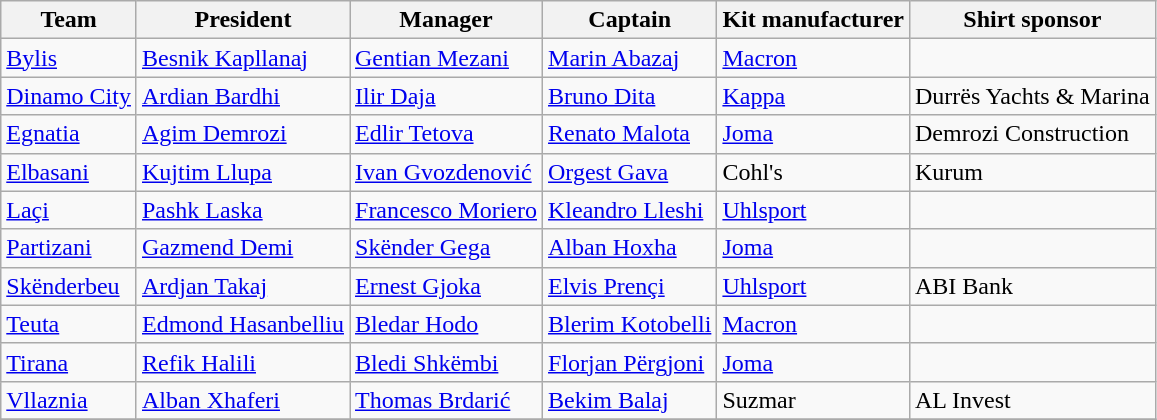<table class="wikitable sortable" style="text-align: left;">
<tr>
<th>Team</th>
<th>President</th>
<th>Manager</th>
<th>Captain</th>
<th>Kit manufacturer</th>
<th>Shirt sponsor</th>
</tr>
<tr>
<td><a href='#'>Bylis</a></td>
<td> <a href='#'>Besnik Kapllanaj</a></td>
<td> <a href='#'>Gentian Mezani</a></td>
<td> <a href='#'>Marin Abazaj</a></td>
<td><a href='#'>Macron</a></td>
<td></td>
</tr>
<tr>
<td><a href='#'>Dinamo City</a></td>
<td> <a href='#'>Ardian Bardhi</a></td>
<td> <a href='#'>Ilir Daja</a></td>
<td> <a href='#'>Bruno Dita</a></td>
<td><a href='#'>Kappa</a></td>
<td>Durrës Yachts & Marina</td>
</tr>
<tr>
<td><a href='#'>Egnatia</a></td>
<td> <a href='#'>Agim Demrozi</a></td>
<td> <a href='#'>Edlir Tetova</a></td>
<td> <a href='#'>Renato Malota</a></td>
<td><a href='#'>Joma</a></td>
<td>Demrozi Construction</td>
</tr>
<tr>
<td><a href='#'>Elbasani</a></td>
<td> <a href='#'>Kujtim Llupa</a></td>
<td> <a href='#'>Ivan Gvozdenović</a></td>
<td> <a href='#'>Orgest Gava</a></td>
<td>Cohl's</td>
<td>Kurum</td>
</tr>
<tr>
<td><a href='#'>Laçi</a></td>
<td> <a href='#'>Pashk Laska</a></td>
<td> <a href='#'>Francesco Moriero</a></td>
<td> <a href='#'>Kleandro Lleshi</a></td>
<td><a href='#'>Uhlsport</a></td>
<td></td>
</tr>
<tr>
<td><a href='#'>Partizani</a></td>
<td> <a href='#'>Gazmend Demi</a></td>
<td> <a href='#'>Skënder Gega</a></td>
<td> <a href='#'>Alban Hoxha</a></td>
<td><a href='#'>Joma</a></td>
<td></td>
</tr>
<tr>
<td><a href='#'>Skënderbeu</a></td>
<td> <a href='#'>Ardjan Takaj</a></td>
<td> <a href='#'>Ernest Gjoka</a></td>
<td> <a href='#'>Elvis Prençi</a></td>
<td><a href='#'>Uhlsport</a></td>
<td>ABI Bank</td>
</tr>
<tr>
<td><a href='#'>Teuta</a></td>
<td> <a href='#'>Edmond Hasanbelliu</a></td>
<td> <a href='#'>Bledar Hodo</a></td>
<td> <a href='#'>Blerim Kotobelli</a></td>
<td><a href='#'>Macron</a></td>
<td></td>
</tr>
<tr>
<td><a href='#'>Tirana</a></td>
<td> <a href='#'>Refik Halili</a></td>
<td> <a href='#'>Bledi Shkëmbi</a></td>
<td> <a href='#'>Florjan Përgjoni</a></td>
<td><a href='#'>Joma</a></td>
<td></td>
</tr>
<tr>
<td><a href='#'>Vllaznia</a></td>
<td> <a href='#'>Alban Xhaferi</a></td>
<td> <a href='#'>Thomas Brdarić</a></td>
<td> <a href='#'>Bekim Balaj</a></td>
<td>Suzmar</td>
<td>AL Invest</td>
</tr>
<tr>
</tr>
</table>
